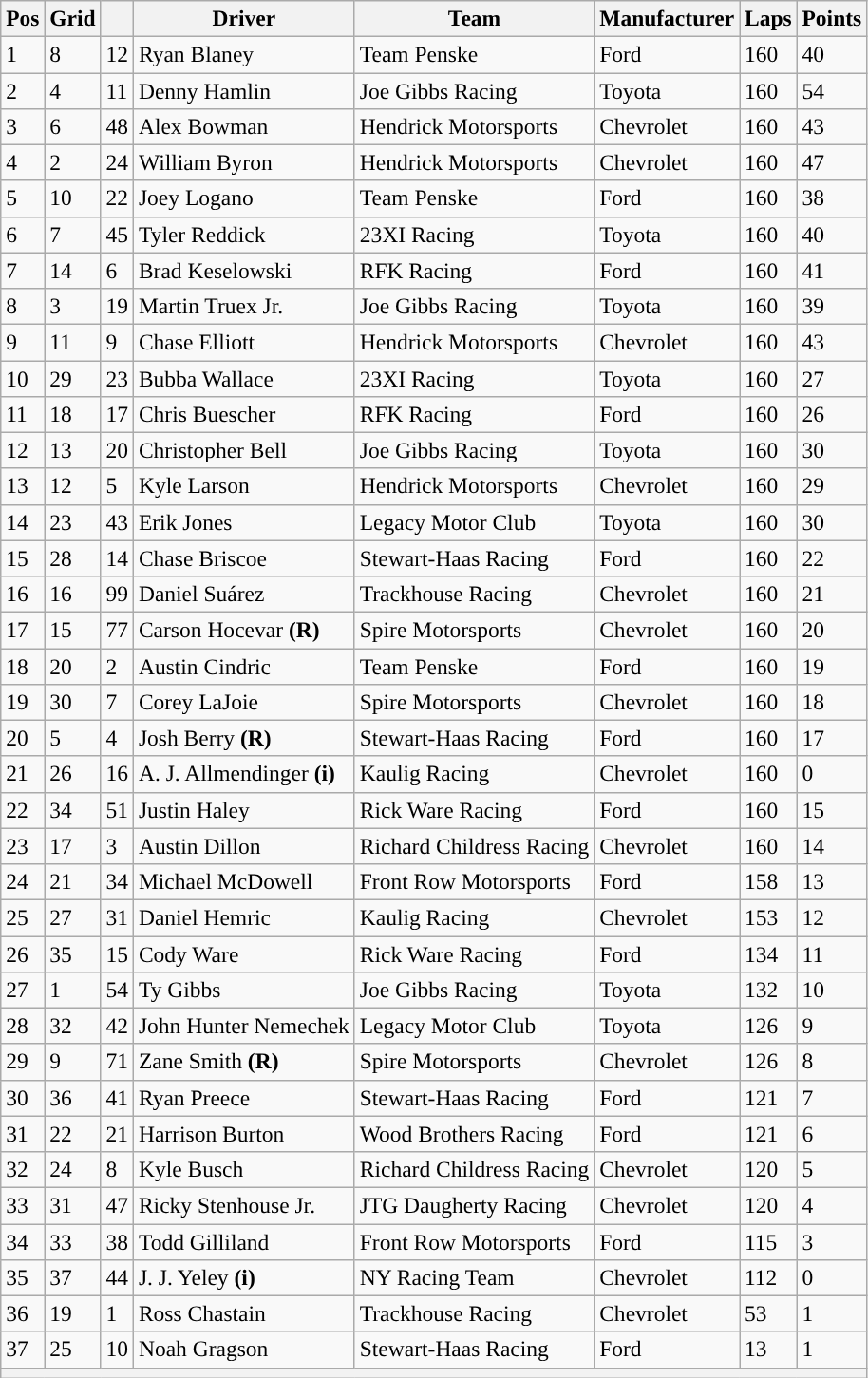<table class="wikitable" style="font-size:98%">
<tr>
<th>Pos</th>
<th>Grid</th>
<th></th>
<th>Driver</th>
<th>Team</th>
<th>Manufacturer</th>
<th>Laps</th>
<th>Points</th>
</tr>
<tr>
<td>1</td>
<td>8</td>
<td>12</td>
<td>Ryan Blaney</td>
<td>Team Penske</td>
<td>Ford</td>
<td>160</td>
<td>40</td>
</tr>
<tr>
<td>2</td>
<td>4</td>
<td>11</td>
<td>Denny Hamlin</td>
<td>Joe Gibbs Racing</td>
<td>Toyota</td>
<td>160</td>
<td>54</td>
</tr>
<tr>
<td>3</td>
<td>6</td>
<td>48</td>
<td>Alex Bowman</td>
<td>Hendrick Motorsports</td>
<td>Chevrolet</td>
<td>160</td>
<td>43</td>
</tr>
<tr>
<td>4</td>
<td>2</td>
<td>24</td>
<td>William Byron</td>
<td>Hendrick Motorsports</td>
<td>Chevrolet</td>
<td>160</td>
<td>47</td>
</tr>
<tr>
<td>5</td>
<td>10</td>
<td>22</td>
<td>Joey Logano</td>
<td>Team Penske</td>
<td>Ford</td>
<td>160</td>
<td>38</td>
</tr>
<tr>
<td>6</td>
<td>7</td>
<td>45</td>
<td>Tyler Reddick</td>
<td>23XI Racing</td>
<td>Toyota</td>
<td>160</td>
<td>40</td>
</tr>
<tr>
<td>7</td>
<td>14</td>
<td>6</td>
<td>Brad Keselowski</td>
<td>RFK Racing</td>
<td>Ford</td>
<td>160</td>
<td>41</td>
</tr>
<tr>
<td>8</td>
<td>3</td>
<td>19</td>
<td>Martin Truex Jr.</td>
<td>Joe Gibbs Racing</td>
<td>Toyota</td>
<td>160</td>
<td>39</td>
</tr>
<tr>
<td>9</td>
<td>11</td>
<td>9</td>
<td>Chase Elliott</td>
<td>Hendrick Motorsports</td>
<td>Chevrolet</td>
<td>160</td>
<td>43</td>
</tr>
<tr>
<td>10</td>
<td>29</td>
<td>23</td>
<td>Bubba Wallace</td>
<td>23XI Racing</td>
<td>Toyota</td>
<td>160</td>
<td>27</td>
</tr>
<tr>
<td>11</td>
<td>18</td>
<td>17</td>
<td>Chris Buescher</td>
<td>RFK Racing</td>
<td>Ford</td>
<td>160</td>
<td>26</td>
</tr>
<tr>
<td>12</td>
<td>13</td>
<td>20</td>
<td>Christopher Bell</td>
<td>Joe Gibbs Racing</td>
<td>Toyota</td>
<td>160</td>
<td>30</td>
</tr>
<tr>
<td>13</td>
<td>12</td>
<td>5</td>
<td>Kyle Larson</td>
<td>Hendrick Motorsports</td>
<td>Chevrolet</td>
<td>160</td>
<td>29</td>
</tr>
<tr>
<td>14</td>
<td>23</td>
<td>43</td>
<td>Erik Jones</td>
<td>Legacy Motor Club</td>
<td>Toyota</td>
<td>160</td>
<td>30</td>
</tr>
<tr>
<td>15</td>
<td>28</td>
<td>14</td>
<td>Chase Briscoe</td>
<td>Stewart-Haas Racing</td>
<td>Ford</td>
<td>160</td>
<td>22</td>
</tr>
<tr>
<td>16</td>
<td>16</td>
<td>99</td>
<td>Daniel Suárez</td>
<td>Trackhouse Racing</td>
<td>Chevrolet</td>
<td>160</td>
<td>21</td>
</tr>
<tr>
<td>17</td>
<td>15</td>
<td>77</td>
<td>Carson Hocevar <strong>(R)</strong></td>
<td>Spire Motorsports</td>
<td>Chevrolet</td>
<td>160</td>
<td>20</td>
</tr>
<tr>
<td>18</td>
<td>20</td>
<td>2</td>
<td>Austin Cindric</td>
<td>Team Penske</td>
<td>Ford</td>
<td>160</td>
<td>19</td>
</tr>
<tr>
<td>19</td>
<td>30</td>
<td>7</td>
<td>Corey LaJoie</td>
<td>Spire Motorsports</td>
<td>Chevrolet</td>
<td>160</td>
<td>18</td>
</tr>
<tr>
<td>20</td>
<td>5</td>
<td>4</td>
<td>Josh Berry <strong>(R)</strong></td>
<td>Stewart-Haas Racing</td>
<td>Ford</td>
<td>160</td>
<td>17</td>
</tr>
<tr>
<td>21</td>
<td>26</td>
<td>16</td>
<td>A. J. Allmendinger <strong>(i)</strong></td>
<td>Kaulig Racing</td>
<td>Chevrolet</td>
<td>160</td>
<td>0</td>
</tr>
<tr>
<td>22</td>
<td>34</td>
<td>51</td>
<td>Justin Haley</td>
<td>Rick Ware Racing</td>
<td>Ford</td>
<td>160</td>
<td>15</td>
</tr>
<tr>
<td>23</td>
<td>17</td>
<td>3</td>
<td>Austin Dillon</td>
<td>Richard Childress Racing</td>
<td>Chevrolet</td>
<td>160</td>
<td>14</td>
</tr>
<tr>
<td>24</td>
<td>21</td>
<td>34</td>
<td>Michael McDowell</td>
<td>Front Row Motorsports</td>
<td>Ford</td>
<td>158</td>
<td>13</td>
</tr>
<tr>
<td>25</td>
<td>27</td>
<td>31</td>
<td>Daniel Hemric</td>
<td>Kaulig Racing</td>
<td>Chevrolet</td>
<td>153</td>
<td>12</td>
</tr>
<tr>
<td>26</td>
<td>35</td>
<td>15</td>
<td>Cody Ware</td>
<td>Rick Ware Racing</td>
<td>Ford</td>
<td>134</td>
<td>11</td>
</tr>
<tr>
<td>27</td>
<td>1</td>
<td>54</td>
<td>Ty Gibbs</td>
<td>Joe Gibbs Racing</td>
<td>Toyota</td>
<td>132</td>
<td>10</td>
</tr>
<tr>
<td>28</td>
<td>32</td>
<td>42</td>
<td>John Hunter Nemechek</td>
<td>Legacy Motor Club</td>
<td>Toyota</td>
<td>126</td>
<td>9</td>
</tr>
<tr>
<td>29</td>
<td>9</td>
<td>71</td>
<td>Zane Smith <strong>(R)</strong></td>
<td>Spire Motorsports</td>
<td>Chevrolet</td>
<td>126</td>
<td>8</td>
</tr>
<tr>
<td>30</td>
<td>36</td>
<td>41</td>
<td>Ryan Preece</td>
<td>Stewart-Haas Racing</td>
<td>Ford</td>
<td>121</td>
<td>7</td>
</tr>
<tr>
<td>31</td>
<td>22</td>
<td>21</td>
<td>Harrison Burton</td>
<td>Wood Brothers Racing</td>
<td>Ford</td>
<td>121</td>
<td>6</td>
</tr>
<tr>
<td>32</td>
<td>24</td>
<td>8</td>
<td>Kyle Busch</td>
<td>Richard Childress Racing</td>
<td>Chevrolet</td>
<td>120</td>
<td>5</td>
</tr>
<tr>
<td>33</td>
<td>31</td>
<td>47</td>
<td>Ricky Stenhouse Jr.</td>
<td>JTG Daugherty Racing</td>
<td>Chevrolet</td>
<td>120</td>
<td>4</td>
</tr>
<tr>
<td>34</td>
<td>33</td>
<td>38</td>
<td>Todd Gilliland</td>
<td>Front Row Motorsports</td>
<td>Ford</td>
<td>115</td>
<td>3</td>
</tr>
<tr>
<td>35</td>
<td>37</td>
<td>44</td>
<td>J. J. Yeley <strong>(i)</strong></td>
<td>NY Racing Team</td>
<td>Chevrolet</td>
<td>112</td>
<td>0</td>
</tr>
<tr>
<td>36</td>
<td>19</td>
<td>1</td>
<td>Ross Chastain</td>
<td>Trackhouse Racing</td>
<td>Chevrolet</td>
<td>53</td>
<td>1</td>
</tr>
<tr>
<td>37</td>
<td>25</td>
<td>10</td>
<td>Noah Gragson</td>
<td>Stewart-Haas Racing</td>
<td>Ford</td>
<td>13</td>
<td>1</td>
</tr>
<tr>
<th colspan="8"></th>
</tr>
</table>
